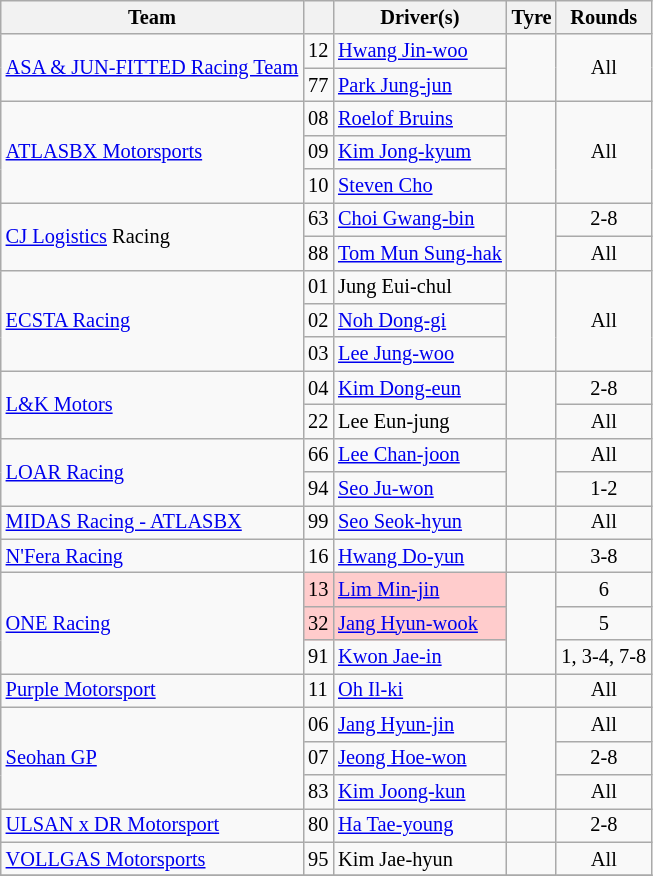<table class="wikitable" style="font-size: 85%;">
<tr>
<th>Team</th>
<th></th>
<th class="unsortable">Driver(s)</th>
<th>Tyre</th>
<th>Rounds</th>
</tr>
<tr>
<td rowspan=2><a href='#'>ASA & JUN-FITTED Racing Team</a></td>
<td>12</td>
<td> <a href='#'>Hwang Jin-woo</a></td>
<td align="center" rowspan=2></td>
<td rowspan=2 align=center>All</td>
</tr>
<tr>
<td>77</td>
<td> <a href='#'>Park Jung-jun</a></td>
</tr>
<tr>
<td rowspan=3><a href='#'>ATLASBX Motorsports</a></td>
<td>08</td>
<td> <a href='#'>Roelof Bruins</a></td>
<td align="center" rowspan=3></td>
<td rowspan=3 align=center>All</td>
</tr>
<tr>
<td>09</td>
<td> <a href='#'>Kim Jong-kyum</a></td>
</tr>
<tr>
<td>10</td>
<td> <a href='#'>Steven Cho</a></td>
</tr>
<tr>
<td rowspan=2><a href='#'>CJ Logistics</a> Racing</td>
<td>63</td>
<td> <a href='#'>Choi Gwang-bin</a></td>
<td align="center" rowspan=2></td>
<td align=center>2-8</td>
</tr>
<tr>
<td>88</td>
<td> <a href='#'>Tom Mun Sung-hak</a></td>
<td align=center>All</td>
</tr>
<tr>
<td rowspan=3><a href='#'>ECSTA Racing</a></td>
<td>01</td>
<td> Jung Eui-chul</td>
<td align="center" rowspan=3></td>
<td rowspan=3 align=center>All</td>
</tr>
<tr>
<td>02</td>
<td> <a href='#'>Noh Dong-gi</a></td>
</tr>
<tr>
<td>03</td>
<td> <a href='#'>Lee Jung-woo</a></td>
</tr>
<tr>
<td rowspan=2><a href='#'>L&K Motors</a></td>
<td>04</td>
<td> <a href='#'>Kim Dong-eun</a></td>
<td align="center" rowspan=2></td>
<td align=center>2-8</td>
</tr>
<tr>
<td>22</td>
<td> Lee Eun-jung</td>
<td align=center>All</td>
</tr>
<tr>
<td rowspan=2><a href='#'>LOAR Racing</a></td>
<td>66</td>
<td> <a href='#'>Lee Chan-joon</a></td>
<td align="center" rowspan=2></td>
<td align=center>All</td>
</tr>
<tr>
<td>94</td>
<td> <a href='#'>Seo Ju-won</a></td>
<td align=center>1-2</td>
</tr>
<tr>
<td><a href='#'>MIDAS Racing - ATLASBX</a></td>
<td>99</td>
<td> <a href='#'>Seo Seok-hyun</a></td>
<td align="center"></td>
<td align=center>All</td>
</tr>
<tr>
<td><a href='#'>N'Fera Racing</a></td>
<td>16</td>
<td> <a href='#'>Hwang Do-yun</a></td>
<td align="center"></td>
<td align=center>3-8</td>
</tr>
<tr>
<td rowspan=3><a href='#'>ONE Racing</a></td>
<td style="background:#ffcccc;">13</td>
<td style="background:#ffcccc;"> <a href='#'>Lim Min-jin</a></td>
<td align="center" rowspan=3></td>
<td align=center>6</td>
</tr>
<tr>
<td style="background:#ffcccc;">32</td>
<td style="background:#ffcccc;"> <a href='#'>Jang Hyun-wook</a></td>
<td align=center>5</td>
</tr>
<tr>
<td>91</td>
<td> <a href='#'>Kwon Jae-in</a></td>
<td align=center>1, 3-4, 7-8</td>
</tr>
<tr>
<td><a href='#'>Purple Motorsport</a></td>
<td>11</td>
<td> <a href='#'>Oh Il-ki</a></td>
<td align="center"></td>
<td align=center>All</td>
</tr>
<tr>
<td rowspan=3><a href='#'>Seohan GP</a></td>
<td>06</td>
<td> <a href='#'>Jang Hyun-jin</a></td>
<td align="center" rowspan=3></td>
<td align=center>All</td>
</tr>
<tr>
<td>07</td>
<td> <a href='#'>Jeong Hoe-won</a></td>
<td align=center>2-8</td>
</tr>
<tr>
<td>83</td>
<td> <a href='#'>Kim Joong-kun</a></td>
<td align=center>All</td>
</tr>
<tr>
<td><a href='#'>ULSAN x DR Motorsport</a></td>
<td>80</td>
<td> <a href='#'>Ha Tae-young</a></td>
<td align="center"></td>
<td align=center>2-8</td>
</tr>
<tr>
<td><a href='#'>VOLLGAS Motorsports</a></td>
<td>95</td>
<td> Kim Jae-hyun</td>
<td align="center"></td>
<td align=center>All</td>
</tr>
<tr>
</tr>
</table>
